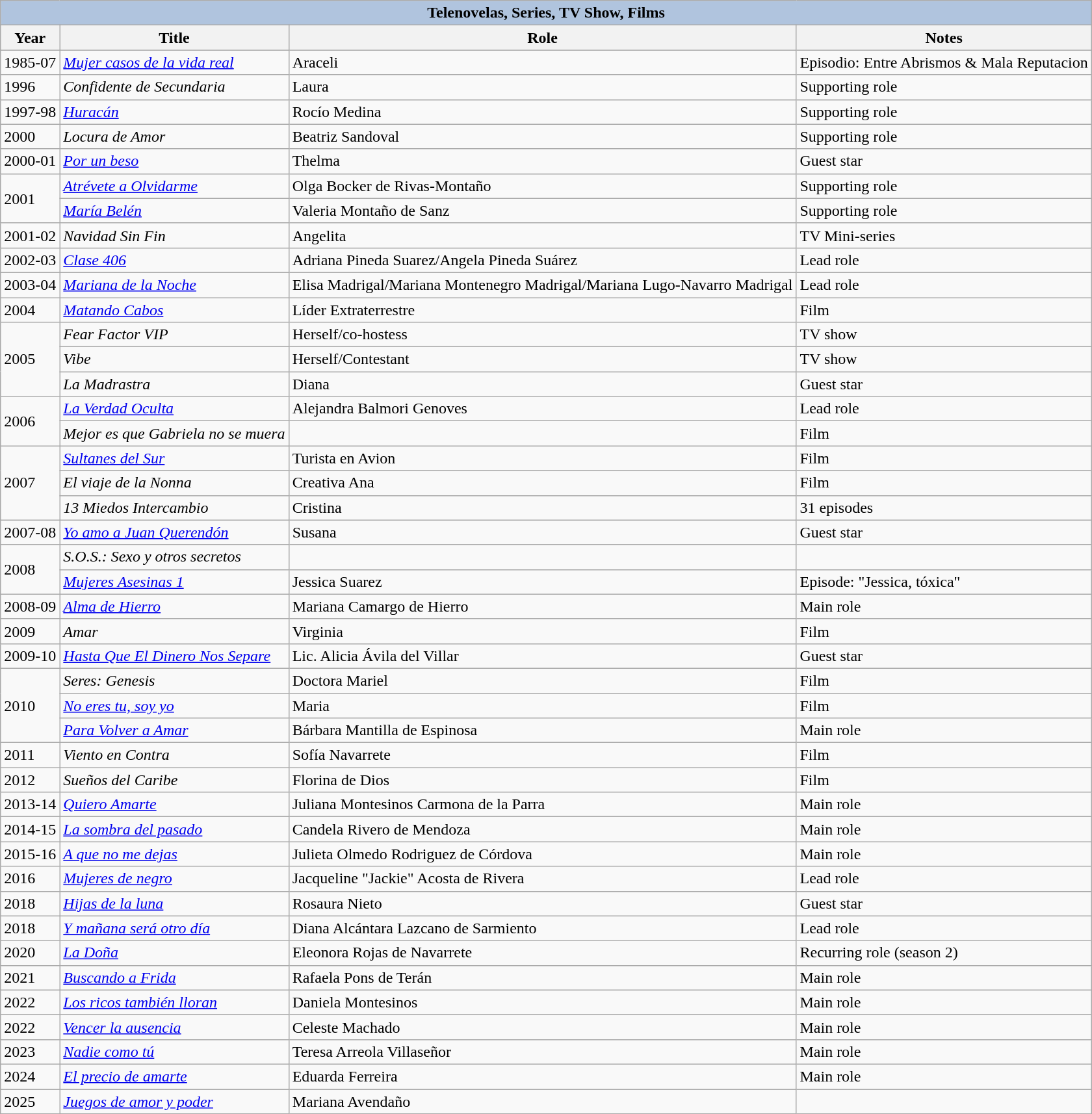<table class="wikitable">
<tr>
<th colspan="5" style="background:LightSteelBlue;">Telenovelas, Series, TV Show, Films</th>
</tr>
<tr>
<th>Year</th>
<th>Title</th>
<th>Role</th>
<th>Notes</th>
</tr>
<tr>
<td>1985-07</td>
<td><em><a href='#'>Mujer casos de la vida real</a></em></td>
<td>Araceli</td>
<td>Episodio: Entre Abrismos & Mala Reputacion</td>
</tr>
<tr>
<td>1996</td>
<td><em>Confidente de Secundaria</em></td>
<td>Laura</td>
<td>Supporting role</td>
</tr>
<tr>
<td>1997-98</td>
<td><em><a href='#'>Huracán</a></em></td>
<td>Rocío Medina</td>
<td>Supporting role</td>
</tr>
<tr>
<td>2000</td>
<td><em>Locura de Amor</em></td>
<td>Beatriz Sandoval</td>
<td>Supporting role</td>
</tr>
<tr>
<td>2000-01</td>
<td><em><a href='#'>Por un beso</a></em></td>
<td>Thelma</td>
<td>Guest star</td>
</tr>
<tr>
<td rowspan=2>2001</td>
<td><em><a href='#'>Atrévete a Olvidarme</a></em></td>
<td>Olga Bocker de Rivas-Montaño</td>
<td>Supporting role</td>
</tr>
<tr>
<td><em><a href='#'>María Belén</a></em></td>
<td>Valeria Montaño de Sanz</td>
<td>Supporting role</td>
</tr>
<tr>
<td>2001-02</td>
<td><em>Navidad Sin Fin</em></td>
<td>Angelita</td>
<td>TV Mini-series</td>
</tr>
<tr>
<td>2002-03</td>
<td><em><a href='#'>Clase 406</a></em></td>
<td>Adriana Pineda Suarez/Angela Pineda Suárez</td>
<td>Lead role</td>
</tr>
<tr>
<td>2003-04</td>
<td><em><a href='#'>Mariana de la Noche</a></em></td>
<td>Elisa Madrigal/Mariana Montenegro Madrigal/Mariana Lugo-Navarro Madrigal</td>
<td>Lead role</td>
</tr>
<tr>
<td>2004</td>
<td><em><a href='#'>Matando Cabos</a></em></td>
<td>Líder Extraterrestre</td>
<td>Film</td>
</tr>
<tr>
<td rowspan=3>2005</td>
<td><em>Fear Factor VIP</em></td>
<td>Herself/co-hostess</td>
<td>TV show</td>
</tr>
<tr>
<td><em>Vibe</em></td>
<td>Herself/Contestant</td>
<td>TV show</td>
</tr>
<tr>
<td><em>La Madrastra</em></td>
<td>Diana</td>
<td>Guest star</td>
</tr>
<tr>
<td rowspan=2>2006</td>
<td><em><a href='#'>La Verdad Oculta</a></em></td>
<td>Alejandra Balmori Genoves</td>
<td>Lead role</td>
</tr>
<tr>
<td><em>Mejor es que Gabriela no se muera</em></td>
<td></td>
<td>Film</td>
</tr>
<tr>
<td rowspan=3>2007</td>
<td><em><a href='#'>Sultanes del Sur</a></em></td>
<td>Turista en Avion</td>
<td>Film</td>
</tr>
<tr>
<td><em>El viaje de la Nonna</em></td>
<td>Creativa Ana</td>
<td>Film</td>
</tr>
<tr>
<td><em>13 Miedos Intercambio</em></td>
<td>Cristina</td>
<td>31 episodes</td>
</tr>
<tr>
<td>2007-08</td>
<td><em><a href='#'>Yo amo a Juan Querendón</a></em></td>
<td>Susana</td>
<td>Guest star</td>
</tr>
<tr>
<td rowspan=2>2008</td>
<td><em>S.O.S.: Sexo y otros secretos</em></td>
<td></td>
<td></td>
</tr>
<tr>
<td><em><a href='#'>Mujeres Asesinas 1</a></em></td>
<td>Jessica Suarez</td>
<td>Episode: "Jessica, tóxica"</td>
</tr>
<tr>
<td>2008-09</td>
<td><em><a href='#'>Alma de Hierro</a></em></td>
<td>Mariana Camargo de Hierro</td>
<td>Main role</td>
</tr>
<tr>
<td>2009</td>
<td><em>Amar</em></td>
<td>Virginia</td>
<td>Film</td>
</tr>
<tr>
<td>2009-10</td>
<td><em><a href='#'>Hasta Que El Dinero Nos Separe</a></em></td>
<td>Lic. Alicia Ávila del Villar</td>
<td>Guest star</td>
</tr>
<tr>
<td rowspan=3>2010</td>
<td><em>Seres: Genesis</em></td>
<td>Doctora Mariel</td>
<td>Film</td>
</tr>
<tr>
<td><em><a href='#'>No eres tu, soy yo</a></em></td>
<td>Maria</td>
<td>Film</td>
</tr>
<tr>
<td><em><a href='#'>Para Volver a Amar</a></em></td>
<td>Bárbara Mantilla de Espinosa</td>
<td>Main role</td>
</tr>
<tr>
<td>2011</td>
<td><em>Viento en Contra</em></td>
<td>Sofía Navarrete</td>
<td>Film</td>
</tr>
<tr>
<td>2012</td>
<td><em>Sueños del Caribe</em></td>
<td>Florina de Dios</td>
<td>Film</td>
</tr>
<tr>
<td>2013-14</td>
<td><em><a href='#'>Quiero Amarte</a></em></td>
<td>Juliana Montesinos Carmona de la Parra</td>
<td>Main role</td>
</tr>
<tr>
<td>2014-15</td>
<td><em><a href='#'>La sombra del pasado</a></em></td>
<td>Candela Rivero de Mendoza</td>
<td>Main role</td>
</tr>
<tr>
<td>2015-16</td>
<td><em><a href='#'>A que no me dejas</a></em></td>
<td>Julieta Olmedo Rodriguez de Córdova</td>
<td>Main role</td>
</tr>
<tr>
<td>2016</td>
<td><em><a href='#'>Mujeres de negro</a></em></td>
<td>Jacqueline "Jackie" Acosta de Rivera</td>
<td>Lead role</td>
</tr>
<tr>
<td>2018</td>
<td><em><a href='#'>Hijas de la luna</a></em></td>
<td>Rosaura Nieto</td>
<td>Guest star</td>
</tr>
<tr>
<td>2018</td>
<td><em><a href='#'>Y mañana será otro día</a></em></td>
<td>Diana Alcántara Lazcano de Sarmiento</td>
<td>Lead role</td>
</tr>
<tr>
<td>2020</td>
<td><em><a href='#'>La Doña</a></em></td>
<td>Eleonora Rojas de Navarrete</td>
<td>Recurring role (season 2)</td>
</tr>
<tr>
<td>2021</td>
<td><em><a href='#'>Buscando a Frida</a></em></td>
<td>Rafaela Pons de Terán</td>
<td>Main role</td>
</tr>
<tr>
<td>2022</td>
<td><em><a href='#'>Los ricos también lloran</a></em></td>
<td>Daniela Montesinos</td>
<td>Main role</td>
</tr>
<tr>
<td>2022</td>
<td><em><a href='#'>Vencer la ausencia</a></em></td>
<td>Celeste Machado</td>
<td>Main role</td>
</tr>
<tr>
<td>2023</td>
<td><em><a href='#'>Nadie como tú</a></em></td>
<td>Teresa Arreola Villaseñor</td>
<td>Main role</td>
</tr>
<tr>
<td>2024</td>
<td><em><a href='#'>El precio de amarte</a></em></td>
<td>Eduarda Ferreira</td>
<td>Main role</td>
</tr>
<tr>
<td>2025</td>
<td><em><a href='#'>Juegos de amor y poder</a></em></td>
<td>Mariana Avendaño</td>
<td></td>
</tr>
</table>
